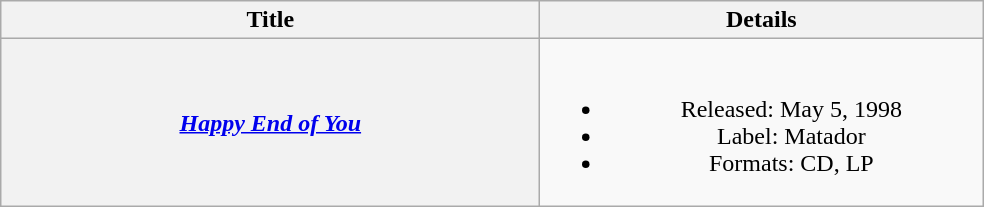<table class="wikitable plainrowheaders" style="text-align:center;">
<tr>
<th scope="col" style="width:22em;">Title</th>
<th scope="col" style="width:18em;">Details</th>
</tr>
<tr>
<th scope="row"><em><a href='#'>Happy End of You</a></em></th>
<td><br><ul><li>Released: May 5, 1998</li><li>Label: Matador</li><li>Formats: CD, LP</li></ul></td>
</tr>
</table>
